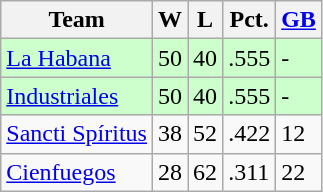<table class="wikitable">
<tr>
<th>Team</th>
<th>W</th>
<th>L</th>
<th>Pct.</th>
<th><a href='#'>GB</a></th>
</tr>
<tr style="background-color:#ccffcc;">
<td><a href='#'>La Habana</a></td>
<td>50</td>
<td>40</td>
<td>.555</td>
<td>-</td>
</tr>
<tr style="background-color:#ccffcc;">
<td><a href='#'>Industriales</a></td>
<td>50</td>
<td>40</td>
<td>.555</td>
<td>-</td>
</tr>
<tr>
<td><a href='#'>Sancti Spíritus</a></td>
<td>38</td>
<td>52</td>
<td>.422</td>
<td>12</td>
</tr>
<tr>
<td><a href='#'>Cienfuegos</a></td>
<td>28</td>
<td>62</td>
<td>.311</td>
<td>22</td>
</tr>
</table>
